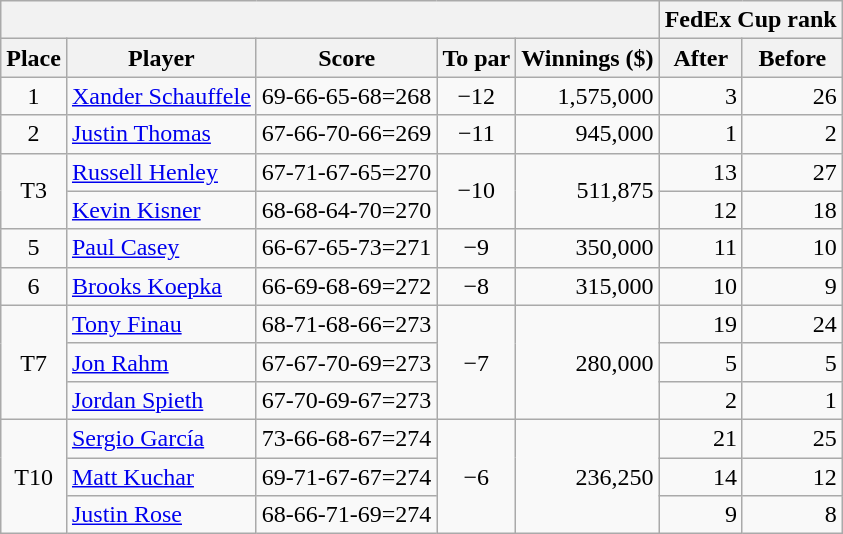<table class=wikitable>
<tr>
<th colspan=5></th>
<th colspan=2>FedEx Cup rank</th>
</tr>
<tr>
<th>Place</th>
<th>Player</th>
<th>Score</th>
<th>To par</th>
<th>Winnings ($)</th>
<th>After</th>
<th>Before</th>
</tr>
<tr>
<td align=center>1</td>
<td> <a href='#'>Xander Schauffele</a></td>
<td>69-66-65-68=268</td>
<td align=center>−12</td>
<td align=right>1,575,000</td>
<td align=right>3</td>
<td align=right>26</td>
</tr>
<tr>
<td align=center>2</td>
<td> <a href='#'>Justin Thomas</a></td>
<td>67-66-70-66=269</td>
<td align=center>−11</td>
<td align=right>945,000</td>
<td align=right>1</td>
<td align=right>2</td>
</tr>
<tr>
<td align=center rowspan=2>T3</td>
<td> <a href='#'>Russell Henley</a></td>
<td>67-71-67-65=270</td>
<td align=center rowspan=2>−10</td>
<td align=right rowspan=2>511,875</td>
<td align=right>13</td>
<td align=right>27</td>
</tr>
<tr>
<td> <a href='#'>Kevin Kisner</a></td>
<td>68-68-64-70=270</td>
<td align=right>12</td>
<td align=right>18</td>
</tr>
<tr>
<td align=center>5</td>
<td> <a href='#'>Paul Casey</a></td>
<td>66-67-65-73=271</td>
<td align=center>−9</td>
<td align=right>350,000</td>
<td align=right>11</td>
<td align=right>10</td>
</tr>
<tr>
<td align=center>6</td>
<td> <a href='#'>Brooks Koepka</a></td>
<td>66-69-68-69=272</td>
<td align=center>−8</td>
<td align=right>315,000</td>
<td align=right>10</td>
<td align=right>9</td>
</tr>
<tr>
<td align=center rowspan=3>T7</td>
<td> <a href='#'>Tony Finau</a></td>
<td>68-71-68-66=273</td>
<td align=center rowspan=3>−7</td>
<td align=right rowspan=3>280,000</td>
<td align=right>19</td>
<td align=right>24</td>
</tr>
<tr>
<td> <a href='#'>Jon Rahm</a></td>
<td>67-67-70-69=273</td>
<td align=right>5</td>
<td align=right>5</td>
</tr>
<tr>
<td> <a href='#'>Jordan Spieth</a></td>
<td>67-70-69-67=273</td>
<td align=right>2</td>
<td align=right>1</td>
</tr>
<tr>
<td align=center rowspan=3>T10</td>
<td> <a href='#'>Sergio García</a></td>
<td>73-66-68-67=274</td>
<td align=center rowspan=3>−6</td>
<td align=right rowspan=3>236,250</td>
<td align=right>21</td>
<td align=right>25</td>
</tr>
<tr>
<td> <a href='#'>Matt Kuchar</a></td>
<td>69-71-67-67=274</td>
<td align=right>14</td>
<td align=right>12</td>
</tr>
<tr>
<td> <a href='#'>Justin Rose</a></td>
<td>68-66-71-69=274</td>
<td align=right>9</td>
<td align=right>8</td>
</tr>
</table>
